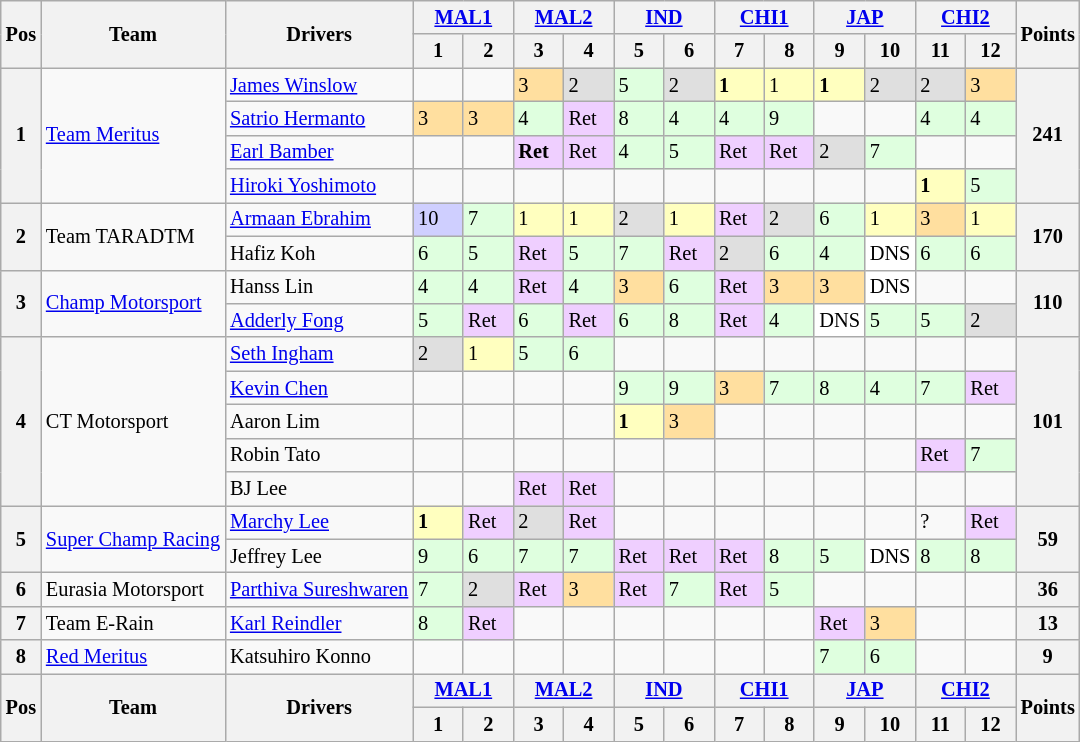<table class="wikitable" style="font-size:85%;">
<tr>
<th rowspan=2>Pos</th>
<th rowspan=2>Team</th>
<th rowspan=2>Drivers</th>
<th colspan=2><a href='#'>MAL1</a><br></th>
<th colspan=2><a href='#'>MAL2</a><br></th>
<th colspan=2><a href='#'>IND</a><br></th>
<th colspan=2><a href='#'>CHI1</a><br></th>
<th colspan=2><a href='#'>JAP</a><br></th>
<th colspan=2><a href='#'>CHI2</a><br></th>
<th rowspan=2>Points</th>
</tr>
<tr>
<th width="27">1</th>
<th width="27">2</th>
<th width="27">3</th>
<th width="27">4</th>
<th width="27">5</th>
<th width="27">6</th>
<th width="27">7</th>
<th width="27">8</th>
<th width="27">9</th>
<th width="27">10</th>
<th width="27">11</th>
<th width="27">12</th>
</tr>
<tr>
<th rowspan=4>1</th>
<td rowspan=4> <a href='#'>Team Meritus</a></td>
<td><a href='#'>James Winslow</a></td>
<td></td>
<td></td>
<td style="background:#FFDF9F;">3</td>
<td style="background:#DFDFDF;">2</td>
<td style="background:#DFFFDF;">5</td>
<td style="background:#DFDFDF;">2</td>
<td style="background:#FFFFBF;"><strong>1</strong></td>
<td style="background:#FFFFBF;">1</td>
<td style="background:#FFFFBF;"><strong>1</strong></td>
<td style="background:#DFDFDF;">2</td>
<td style="background:#DFDFDF;">2</td>
<td style="background:#FFDF9F;">3</td>
<th rowspan=4>241</th>
</tr>
<tr>
<td><a href='#'>Satrio Hermanto</a></td>
<td style="background:#FFDF9F;">3</td>
<td style="background:#FFDF9F;">3</td>
<td style="background:#DFFFDF;">4</td>
<td style="background:#EFCFFF;">Ret</td>
<td style="background:#DFFFDF;">8</td>
<td style="background:#DFFFDF;">4</td>
<td style="background:#DFFFDF;">4</td>
<td style="background:#DFFFDF;">9</td>
<td></td>
<td></td>
<td style="background:#DFFFDF;">4</td>
<td style="background:#DFFFDF;">4</td>
</tr>
<tr>
<td><a href='#'>Earl Bamber</a></td>
<td></td>
<td></td>
<td style="background:#EFCFFF;"><strong>Ret</strong></td>
<td style="background:#EFCFFF;">Ret</td>
<td style="background:#DFFFDF;">4</td>
<td style="background:#DFFFDF;">5</td>
<td style="background:#EFCFFF;">Ret</td>
<td style="background:#EFCFFF;">Ret</td>
<td style="background:#DFDFDF;">2</td>
<td style="background:#DFFFDF;">7</td>
<td></td>
<td></td>
</tr>
<tr>
<td><a href='#'>Hiroki Yoshimoto</a></td>
<td></td>
<td></td>
<td></td>
<td></td>
<td></td>
<td></td>
<td></td>
<td></td>
<td></td>
<td></td>
<td style="background:#FFFFBF;"><strong>1</strong></td>
<td style="background:#DFFFDF;">5</td>
</tr>
<tr>
<th rowspan=2>2</th>
<td rowspan=2> Team TARADTM</td>
<td><a href='#'>Armaan Ebrahim</a></td>
<td style="background:#CFCFFF;">10</td>
<td style="background:#DFFFDF;">7</td>
<td style="background:#FFFFBF;">1</td>
<td style="background:#FFFFBF;">1</td>
<td style="background:#DFDFDF;">2</td>
<td style="background:#FFFFBF;">1</td>
<td style="background:#EFCFFF;">Ret</td>
<td style="background:#DFDFDF;">2</td>
<td style="background:#DFFFDF;">6</td>
<td style="background:#FFFFBF;">1</td>
<td style="background:#FFDF9F;">3</td>
<td style="background:#FFFFBF;">1</td>
<th rowspan=2>170</th>
</tr>
<tr>
<td>Hafiz Koh</td>
<td style="background:#DFFFDF;">6</td>
<td style="background:#DFFFDF;">5</td>
<td style="background:#EFCFFF;">Ret</td>
<td style="background:#DFFFDF;">5</td>
<td style="background:#DFFFDF;">7</td>
<td style="background:#EFCFFF;">Ret</td>
<td style="background:#DFDFDF;">2</td>
<td style="background:#DFFFDF;">6</td>
<td style="background:#DFFFDF;">4</td>
<td style="background:#ffffff;">DNS</td>
<td style="background:#DFFFDF;">6</td>
<td style="background:#DFFFDF;">6</td>
</tr>
<tr>
<th rowspan=2>3</th>
<td rowspan=2> <a href='#'>Champ Motorsport</a></td>
<td>Hanss Lin</td>
<td style="background:#DFFFDF;">4</td>
<td style="background:#DFFFDF;">4</td>
<td style="background:#EFCFFF;">Ret</td>
<td style="background:#DFFFDF;">4</td>
<td style="background:#FFDF9F;">3</td>
<td style="background:#DFFFDF;">6</td>
<td style="background:#EFCFFF;">Ret</td>
<td style="background:#FFDF9F;">3</td>
<td style="background:#FFDF9F;">3</td>
<td style="background:#ffffff;">DNS</td>
<td></td>
<td></td>
<th rowspan=2>110</th>
</tr>
<tr>
<td><a href='#'>Adderly Fong</a></td>
<td style="background:#DFFFDF;">5</td>
<td style="background:#EFCFFF;">Ret</td>
<td style="background:#DFFFDF;">6</td>
<td style="background:#EFCFFF;">Ret</td>
<td style="background:#DFFFDF;">6</td>
<td style="background:#DFFFDF;">8</td>
<td style="background:#EFCFFF;">Ret</td>
<td style="background:#DFFFDF;">4</td>
<td style="background:#ffffff;">DNS</td>
<td style="background:#DFFFDF;">5</td>
<td style="background:#DFFFDF;">5</td>
<td style="background:#DFDFDF;">2</td>
</tr>
<tr>
<th rowspan=5>4</th>
<td rowspan=5> CT Motorsport</td>
<td><a href='#'>Seth Ingham</a></td>
<td style="background:#DFDFDF;">2</td>
<td style="background:#FFFFBF;">1</td>
<td style="background:#DFFFDF;">5</td>
<td style="background:#DFFFDF;">6</td>
<td></td>
<td></td>
<td></td>
<td></td>
<td></td>
<td></td>
<td></td>
<td></td>
<th rowspan=5>101</th>
</tr>
<tr>
<td><a href='#'>Kevin Chen</a></td>
<td></td>
<td></td>
<td></td>
<td></td>
<td style="background:#DFFFDF;">9</td>
<td style="background:#DFFFDF;">9</td>
<td style="background:#FFDF9F;">3</td>
<td style="background:#DFFFDF;">7</td>
<td style="background:#DFFFDF;">8</td>
<td style="background:#DFFFDF;">4</td>
<td style="background:#DFFFDF;">7</td>
<td style="background:#EFCFFF;">Ret</td>
</tr>
<tr>
<td>Aaron Lim</td>
<td></td>
<td></td>
<td></td>
<td></td>
<td style="background:#FFFFBF;"><strong>1</strong></td>
<td style="background:#FFDF9F;">3</td>
<td></td>
<td></td>
<td></td>
<td></td>
<td></td>
<td></td>
</tr>
<tr>
<td>Robin Tato</td>
<td></td>
<td></td>
<td></td>
<td></td>
<td></td>
<td></td>
<td></td>
<td></td>
<td></td>
<td></td>
<td style="background:#EFCFFF;">Ret</td>
<td style="background:#DFFFDF;">7</td>
</tr>
<tr>
<td>BJ Lee</td>
<td></td>
<td></td>
<td style="background:#EFCFFF;">Ret</td>
<td style="background:#EFCFFF;">Ret</td>
<td></td>
<td></td>
<td></td>
<td></td>
<td></td>
<td></td>
<td></td>
<td></td>
</tr>
<tr>
<th rowspan=2>5</th>
<td rowspan=2> <a href='#'>Super Champ Racing</a></td>
<td><a href='#'>Marchy Lee</a></td>
<td style="background:#FFFFBF;"><strong>1</strong></td>
<td style="background:#EFCFFF;">Ret</td>
<td style="background:#DFDFDF;">2</td>
<td style="background:#EFCFFF;">Ret</td>
<td></td>
<td></td>
<td></td>
<td></td>
<td></td>
<td></td>
<td>?</td>
<td style="background:#EFCFFF;">Ret</td>
<th rowspan=2>59</th>
</tr>
<tr>
<td>Jeffrey Lee</td>
<td style="background:#DFFFDF;">9</td>
<td style="background:#DFFFDF;">6</td>
<td style="background:#DFFFDF;">7</td>
<td style="background:#DFFFDF;">7</td>
<td style="background:#EFCFFF;">Ret</td>
<td style="background:#EFCFFF;">Ret</td>
<td style="background:#EFCFFF;">Ret</td>
<td style="background:#DFFFDF;">8</td>
<td style="background:#DFFFDF;">5</td>
<td style="background:#ffffff;">DNS</td>
<td style="background:#DFFFDF;">8</td>
<td style="background:#DFFFDF;">8</td>
</tr>
<tr>
<th>6</th>
<td> Eurasia Motorsport</td>
<td><a href='#'>Parthiva Sureshwaren</a></td>
<td style="background:#DFFFDF;">7</td>
<td style="background:#DFDFDF;">2</td>
<td style="background:#EFCFFF;">Ret</td>
<td style="background:#FFDF9F;">3</td>
<td style="background:#EFCFFF;">Ret</td>
<td style="background:#DFFFDF;">7</td>
<td style="background:#EFCFFF;">Ret</td>
<td style="background:#DFFFDF;">5</td>
<td></td>
<td></td>
<td></td>
<td></td>
<th>36</th>
</tr>
<tr>
<th>7</th>
<td> Team E-Rain</td>
<td><a href='#'>Karl Reindler</a></td>
<td style="background:#DFFFDF;">8</td>
<td style="background:#EFCFFF;">Ret</td>
<td></td>
<td></td>
<td></td>
<td></td>
<td></td>
<td></td>
<td style="background:#EFCFFF;">Ret</td>
<td style="background:#FFDF9F;">3</td>
<td></td>
<td></td>
<th>13</th>
</tr>
<tr>
<th>8</th>
<td> <a href='#'>Red Meritus</a></td>
<td>Katsuhiro Konno</td>
<td></td>
<td></td>
<td></td>
<td></td>
<td></td>
<td></td>
<td></td>
<td></td>
<td style="background:#DFFFDF;">7</td>
<td style="background:#DFFFDF;">6</td>
<td></td>
<td></td>
<th>9</th>
</tr>
<tr>
<th rowspan=2>Pos</th>
<th rowspan=2>Team</th>
<th rowspan=2>Drivers</th>
<th colspan=2><a href='#'>MAL1</a><br></th>
<th colspan=2><a href='#'>MAL2</a><br></th>
<th colspan=2><a href='#'>IND</a><br></th>
<th colspan=2><a href='#'>CHI1</a><br></th>
<th colspan=2><a href='#'>JAP</a><br></th>
<th colspan=2><a href='#'>CHI2</a><br></th>
<th rowspan=2>Points</th>
</tr>
<tr>
<th width="27">1</th>
<th width="27">2</th>
<th width="27">3</th>
<th width="27">4</th>
<th width="27">5</th>
<th width="27">6</th>
<th width="27">7</th>
<th width="27">8</th>
<th width="27">9</th>
<th width="27">10</th>
<th width="27">11</th>
<th width="27">12</th>
</tr>
</table>
